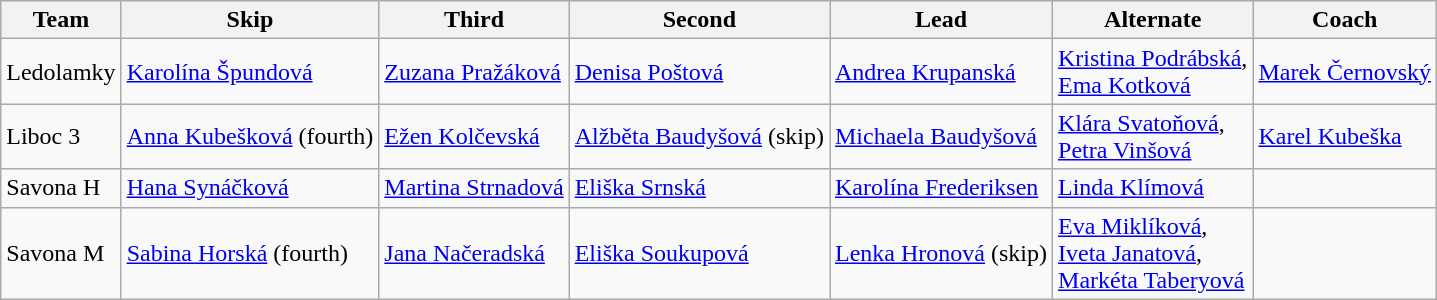<table class= "wikitable">
<tr>
<th scope="col">Team</th>
<th scope="col">Skip</th>
<th scope="col">Third</th>
<th scope="col">Second</th>
<th scope="col">Lead</th>
<th scope="col">Alternate</th>
<th scope="col">Coach</th>
</tr>
<tr>
<td>Ledolamky</td>
<td><a href='#'>Karolína Špundová</a></td>
<td><a href='#'>Zuzana Pražáková</a></td>
<td><a href='#'>Denisa Poštová</a></td>
<td><a href='#'>Andrea Krupanská</a></td>
<td><a href='#'>Kristina Podrábská</a>,<br><a href='#'>Ema Kotková</a></td>
<td><a href='#'>Marek Černovský</a></td>
</tr>
<tr>
<td>Liboc 3</td>
<td><a href='#'>Anna Kubešková</a> (fourth)</td>
<td><a href='#'>Ežen Kolčevská</a></td>
<td><a href='#'>Alžběta Baudyšová</a> (skip)</td>
<td><a href='#'>Michaela Baudyšová</a></td>
<td><a href='#'>Klára Svatoňová</a>,<br><a href='#'>Petra Vinšová</a></td>
<td><a href='#'>Karel Kubeška</a></td>
</tr>
<tr>
<td>Savona H</td>
<td><a href='#'>Hana Synáčková</a></td>
<td><a href='#'>Martina Strnadová</a></td>
<td><a href='#'>Eliška Srnská</a></td>
<td><a href='#'>Karolína Frederiksen</a></td>
<td><a href='#'>Linda Klímová</a></td>
<td></td>
</tr>
<tr>
<td>Savona M</td>
<td><a href='#'>Sabina Horská</a> (fourth)</td>
<td><a href='#'>Jana Načeradská</a></td>
<td><a href='#'>Eliška Soukupová</a></td>
<td><a href='#'>Lenka Hronová</a> (skip)</td>
<td><a href='#'>Eva Miklíková</a>,<br><a href='#'>Iveta Janatová</a>,<br><a href='#'>Markéta Taberyová</a></td>
<td></td>
</tr>
</table>
